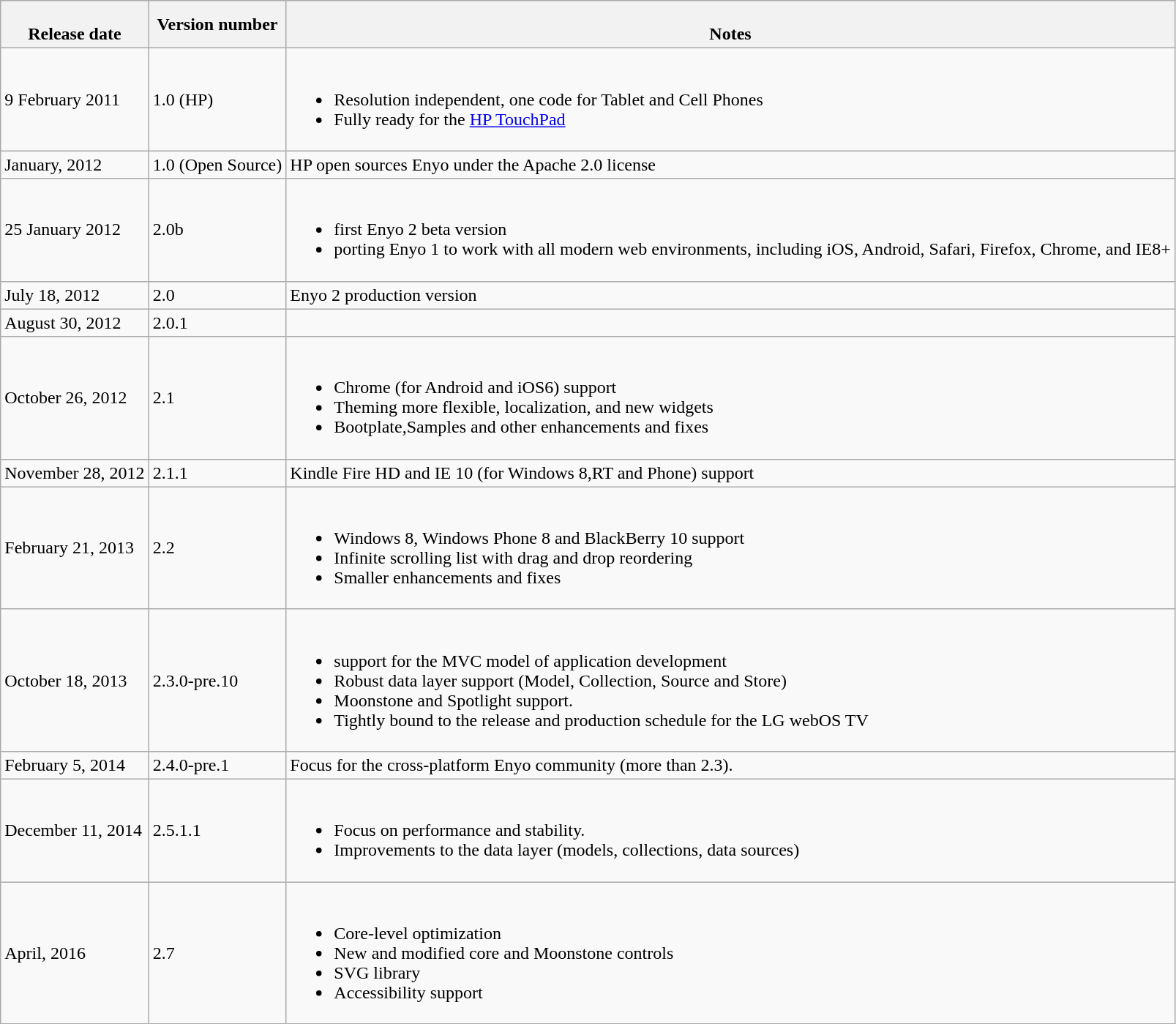<table class="wikitable">
<tr>
<th><br>Release date</th>
<th>Version number</th>
<th><br>Notes</th>
</tr>
<tr>
<td>9 February 2011</td>
<td>1.0 (HP)</td>
<td><br><ul><li>Resolution independent, one code for Tablet and Cell Phones</li><li>Fully ready for the <a href='#'>HP TouchPad</a></li></ul></td>
</tr>
<tr>
<td>January, 2012</td>
<td>1.0 (Open Source)</td>
<td>HP open sources Enyo under the Apache 2.0 license</td>
</tr>
<tr>
<td>25 January 2012</td>
<td>2.0b</td>
<td><br><ul><li>first Enyo 2 beta version</li><li>porting Enyo 1 to work with all modern web environments, including iOS, Android, Safari, Firefox, Chrome, and IE8+</li></ul></td>
</tr>
<tr>
<td>July 18, 2012</td>
<td>2.0</td>
<td>Enyo 2 production version</td>
</tr>
<tr>
<td>August 30, 2012</td>
<td>2.0.1</td>
<td></td>
</tr>
<tr>
<td>October 26, 2012</td>
<td>2.1</td>
<td><br><ul><li>Chrome (for Android and iOS6) support</li><li>Theming more flexible, localization, and new widgets</li><li>Bootplate,Samples and other enhancements and fixes</li></ul></td>
</tr>
<tr>
<td>November 28, 2012</td>
<td>2.1.1</td>
<td>Kindle Fire HD and IE 10 (for Windows 8,RT and Phone) support</td>
</tr>
<tr>
<td>February 21, 2013</td>
<td>2.2</td>
<td><br><ul><li>Windows 8, Windows Phone 8 and BlackBerry 10 support</li><li>Infinite scrolling list with drag and drop reordering</li><li>Smaller enhancements and fixes</li></ul></td>
</tr>
<tr>
<td>October 18, 2013</td>
<td>2.3.0-pre.10</td>
<td><br><ul><li>support for the MVC model of application development</li><li>Robust data layer support (Model, Collection, Source and Store)</li><li>Moonstone and Spotlight support.</li><li>Tightly bound to the release and production schedule for the LG webOS TV</li></ul></td>
</tr>
<tr>
<td>February 5, 2014</td>
<td>2.4.0-pre.1</td>
<td>Focus for the cross-platform Enyo community (more than 2.3).</td>
</tr>
<tr>
<td>December 11, 2014</td>
<td>2.5.1.1</td>
<td><br><ul><li>Focus on performance and stability.</li><li>Improvements to the data layer (models, collections, data sources)</li></ul></td>
</tr>
<tr>
<td>April, 2016</td>
<td>2.7</td>
<td><br><ul><li>Core-level optimization</li><li>New and modified core and Moonstone controls</li><li>SVG library</li><li>Accessibility support</li></ul></td>
</tr>
</table>
